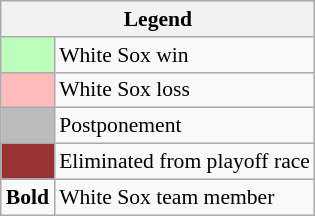<table class="wikitable" style="font-size:90%">
<tr>
<th colspan="2">Legend</th>
</tr>
<tr>
<td bgcolor="#bbffbb"> </td>
<td>White Sox win</td>
</tr>
<tr>
<td bgcolor="#ffbbbb"> </td>
<td>White Sox loss</td>
</tr>
<tr>
<td bgcolor="#bbbbbb"> </td>
<td>Postponement</td>
</tr>
<tr>
<td bgcolor="#993333"> </td>
<td>Eliminated from playoff race</td>
</tr>
<tr>
<td><strong>Bold</strong></td>
<td>White Sox team member</td>
</tr>
</table>
